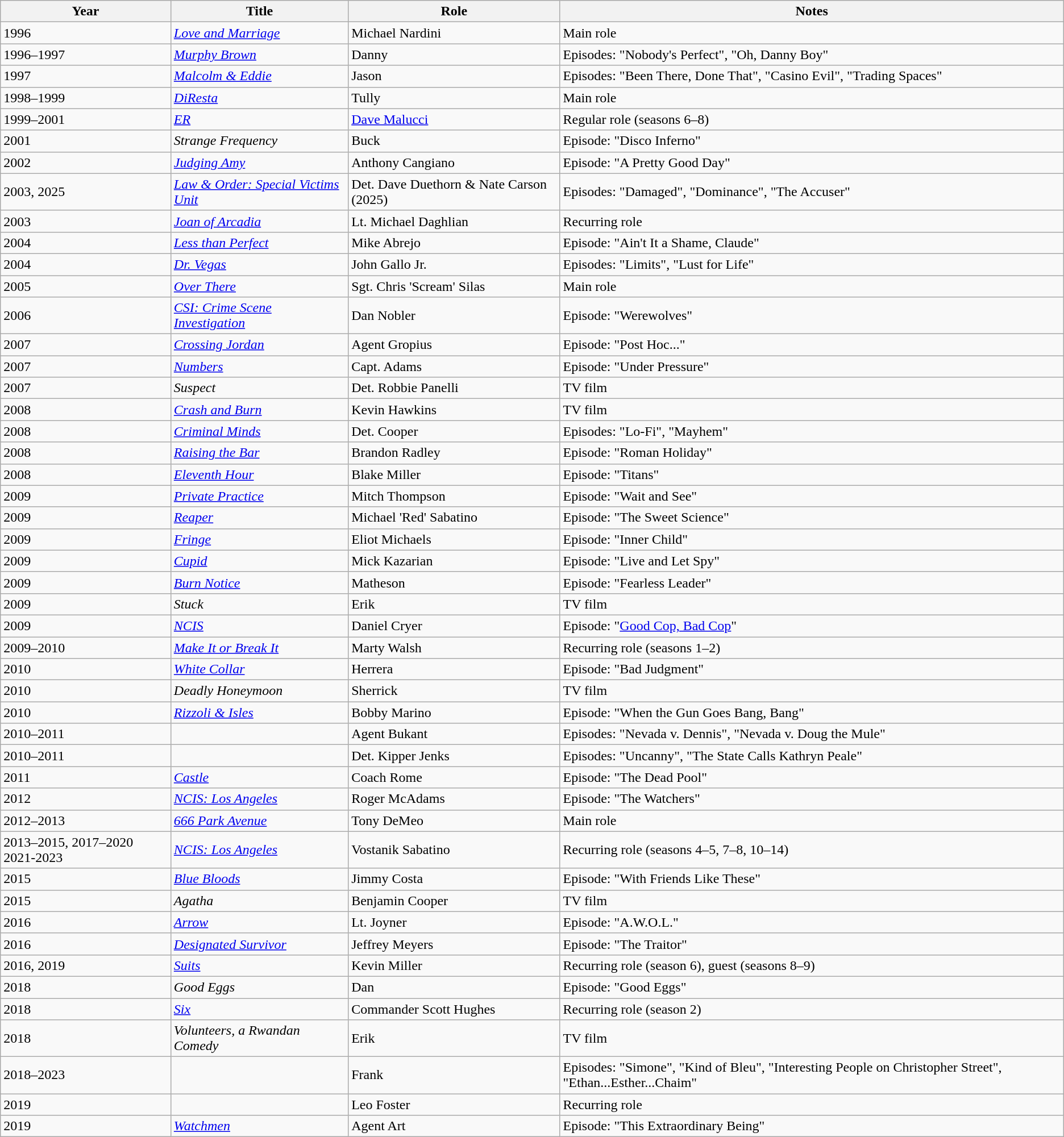<table class="wikitable sortable">
<tr>
<th>Year</th>
<th>Title</th>
<th>Role</th>
<th class="unsortable">Notes</th>
</tr>
<tr>
<td>1996</td>
<td><em><a href='#'>Love and Marriage</a></em></td>
<td>Michael Nardini</td>
<td>Main role</td>
</tr>
<tr>
<td>1996–1997</td>
<td><em><a href='#'>Murphy Brown</a></em></td>
<td>Danny</td>
<td>Episodes: "Nobody's Perfect", "Oh, Danny Boy"</td>
</tr>
<tr>
<td>1997</td>
<td><em><a href='#'>Malcolm & Eddie</a></em></td>
<td>Jason</td>
<td>Episodes: "Been There, Done That", "Casino Evil", "Trading Spaces"</td>
</tr>
<tr>
<td>1998–1999</td>
<td><em><a href='#'>DiResta</a></em></td>
<td>Tully</td>
<td>Main role</td>
</tr>
<tr>
<td>1999–2001</td>
<td><em><a href='#'>ER</a></em></td>
<td><a href='#'>Dave Malucci</a></td>
<td>Regular role (seasons 6–8)</td>
</tr>
<tr>
<td>2001</td>
<td><em>Strange Frequency</em></td>
<td>Buck</td>
<td>Episode: "Disco Inferno"</td>
</tr>
<tr>
<td>2002</td>
<td><em><a href='#'>Judging Amy</a></em></td>
<td>Anthony Cangiano</td>
<td>Episode: "A Pretty Good Day"</td>
</tr>
<tr>
<td>2003, 2025</td>
<td><em><a href='#'>Law & Order: Special Victims Unit</a></em></td>
<td>Det. Dave Duethorn & Nate Carson (2025)</td>
<td>Episodes: "Damaged", "Dominance", "The Accuser"</td>
</tr>
<tr>
<td>2003</td>
<td><em><a href='#'>Joan of Arcadia</a></em></td>
<td>Lt. Michael Daghlian</td>
<td>Recurring role</td>
</tr>
<tr>
<td>2004</td>
<td><em><a href='#'>Less than Perfect</a></em></td>
<td>Mike Abrejo</td>
<td>Episode: "Ain't It a Shame, Claude"</td>
</tr>
<tr>
<td>2004</td>
<td><em><a href='#'>Dr. Vegas</a></em></td>
<td>John Gallo Jr.</td>
<td>Episodes: "Limits", "Lust for Life"</td>
</tr>
<tr>
<td>2005</td>
<td><em><a href='#'>Over There</a></em></td>
<td>Sgt. Chris 'Scream' Silas</td>
<td>Main role</td>
</tr>
<tr>
<td>2006</td>
<td><em><a href='#'>CSI: Crime Scene Investigation</a></em></td>
<td>Dan Nobler</td>
<td>Episode: "Werewolves"</td>
</tr>
<tr>
<td>2007</td>
<td><em><a href='#'>Crossing Jordan</a></em></td>
<td>Agent Gropius</td>
<td>Episode: "Post Hoc..."</td>
</tr>
<tr>
<td>2007</td>
<td><em><a href='#'>Numbers</a></em></td>
<td>Capt. Adams</td>
<td>Episode: "Under Pressure"</td>
</tr>
<tr>
<td>2007</td>
<td><em>Suspect</em></td>
<td>Det. Robbie Panelli</td>
<td>TV film</td>
</tr>
<tr>
<td>2008</td>
<td><em><a href='#'>Crash and Burn</a></em></td>
<td>Kevin Hawkins</td>
<td>TV film</td>
</tr>
<tr>
<td>2008</td>
<td><em><a href='#'>Criminal Minds</a></em></td>
<td>Det. Cooper</td>
<td>Episodes: "Lo-Fi", "Mayhem"</td>
</tr>
<tr>
<td>2008</td>
<td><em><a href='#'>Raising the Bar</a></em></td>
<td>Brandon Radley</td>
<td>Episode: "Roman Holiday"</td>
</tr>
<tr>
<td>2008</td>
<td><em><a href='#'>Eleventh Hour</a></em></td>
<td>Blake Miller</td>
<td>Episode: "Titans"</td>
</tr>
<tr>
<td>2009</td>
<td><em><a href='#'>Private Practice</a></em></td>
<td>Mitch Thompson</td>
<td>Episode: "Wait and See"</td>
</tr>
<tr>
<td>2009</td>
<td><em><a href='#'>Reaper</a></em></td>
<td>Michael 'Red' Sabatino</td>
<td>Episode: "The Sweet Science"</td>
</tr>
<tr>
<td>2009</td>
<td><em><a href='#'>Fringe</a></em></td>
<td>Eliot Michaels</td>
<td>Episode: "Inner Child"</td>
</tr>
<tr>
<td>2009</td>
<td><em><a href='#'>Cupid</a></em></td>
<td>Mick Kazarian</td>
<td>Episode: "Live and Let Spy"</td>
</tr>
<tr>
<td>2009</td>
<td><em><a href='#'>Burn Notice</a></em></td>
<td>Matheson</td>
<td>Episode: "Fearless Leader"</td>
</tr>
<tr>
<td>2009</td>
<td><em>Stuck</em></td>
<td>Erik</td>
<td>TV film</td>
</tr>
<tr>
<td>2009</td>
<td><em><a href='#'>NCIS</a></em></td>
<td>Daniel Cryer</td>
<td>Episode: "<a href='#'>Good Cop, Bad Cop</a>"</td>
</tr>
<tr>
<td>2009–2010</td>
<td><em><a href='#'>Make It or Break It</a></em></td>
<td>Marty Walsh</td>
<td>Recurring role (seasons 1–2)</td>
</tr>
<tr>
<td>2010</td>
<td><em><a href='#'>White Collar</a></em></td>
<td>Herrera</td>
<td>Episode: "Bad Judgment"</td>
</tr>
<tr>
<td>2010</td>
<td><em>Deadly Honeymoon</em></td>
<td>Sherrick</td>
<td>TV film</td>
</tr>
<tr>
<td>2010</td>
<td><em><a href='#'>Rizzoli & Isles</a></em></td>
<td>Bobby Marino</td>
<td>Episode: "When the Gun Goes Bang, Bang"</td>
</tr>
<tr>
<td>2010–2011</td>
<td><em></em></td>
<td>Agent Bukant</td>
<td>Episodes: "Nevada v. Dennis", "Nevada v. Doug the Mule"</td>
</tr>
<tr>
<td>2010–2011</td>
<td><em></em></td>
<td>Det. Kipper Jenks</td>
<td>Episodes: "Uncanny", "The State Calls Kathryn Peale"</td>
</tr>
<tr>
<td>2011</td>
<td><em><a href='#'>Castle</a></em></td>
<td>Coach Rome</td>
<td>Episode: "The Dead Pool"</td>
</tr>
<tr>
<td>2012</td>
<td><em><a href='#'>NCIS: Los Angeles</a></em></td>
<td>Roger McAdams</td>
<td>Episode: "The Watchers"</td>
</tr>
<tr>
<td>2012–2013</td>
<td><em><a href='#'>666 Park Avenue</a></em></td>
<td>Tony DeMeo</td>
<td>Main role</td>
</tr>
<tr>
<td>2013–2015, 2017–2020 2021-2023</td>
<td><em><a href='#'>NCIS: Los Angeles</a></em></td>
<td>Vostanik Sabatino</td>
<td>Recurring role (seasons 4–5, 7–8, 10–14)</td>
</tr>
<tr>
<td>2015</td>
<td><em><a href='#'>Blue Bloods</a></em></td>
<td>Jimmy Costa</td>
<td>Episode: "With Friends Like These"</td>
</tr>
<tr>
<td>2015</td>
<td><em>Agatha</em></td>
<td>Benjamin Cooper</td>
<td>TV film</td>
</tr>
<tr>
<td>2016</td>
<td><em><a href='#'>Arrow</a></em></td>
<td>Lt. Joyner</td>
<td>Episode: "A.W.O.L."</td>
</tr>
<tr>
<td>2016</td>
<td><em><a href='#'>Designated Survivor</a></em></td>
<td>Jeffrey Meyers</td>
<td>Episode: "The Traitor"</td>
</tr>
<tr>
<td>2016, 2019</td>
<td><em><a href='#'>Suits</a></em></td>
<td>Kevin Miller</td>
<td>Recurring role (season 6), guest (seasons 8–9)</td>
</tr>
<tr>
<td>2018</td>
<td><em>Good Eggs</em></td>
<td>Dan</td>
<td>Episode: "Good Eggs"</td>
</tr>
<tr>
<td>2018</td>
<td><em><a href='#'>Six</a></em></td>
<td>Commander Scott Hughes</td>
<td>Recurring role (season 2)</td>
</tr>
<tr>
<td>2018</td>
<td><em>Volunteers, a Rwandan Comedy</em></td>
<td>Erik</td>
<td>TV film</td>
</tr>
<tr>
<td>2018–2023</td>
<td><em></em></td>
<td>Frank</td>
<td>Episodes: "Simone", "Kind of Bleu", "Interesting People on Christopher Street", "Ethan...Esther...Chaim"</td>
</tr>
<tr>
<td>2019</td>
<td><em></em></td>
<td>Leo Foster</td>
<td>Recurring role</td>
</tr>
<tr>
<td>2019</td>
<td><em><a href='#'>Watchmen</a></em></td>
<td>Agent Art</td>
<td>Episode: "This Extraordinary Being"</td>
</tr>
</table>
